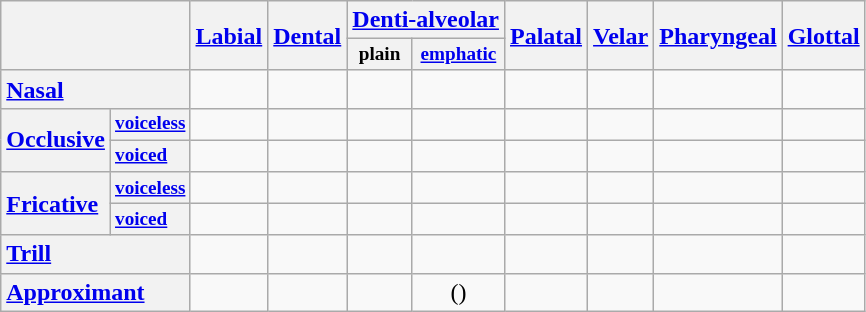<table class="wikitable" style="text-align:center">
<tr>
<th colspan="2" rowspan="2"></th>
<th rowspan="2"><a href='#'>Labial</a></th>
<th rowspan="2"><a href='#'>Dental</a></th>
<th colspan="2"><a href='#'>Denti-alveolar</a></th>
<th rowspan="2"><a href='#'>Palatal</a></th>
<th rowspan="2"><a href='#'>Velar</a></th>
<th rowspan="2"><a href='#'>Pharyngeal</a></th>
<th rowspan="2"><a href='#'>Glottal</a></th>
</tr>
<tr style="font-size: 80%;">
<th> plain </th>
<th><a href='#'>emphatic</a></th>
</tr>
<tr>
<th colspan="2" style="text-align: left;"><a href='#'>Nasal</a></th>
<td></td>
<td></td>
<td></td>
<td></td>
<td></td>
<td></td>
<td></td>
<td></td>
</tr>
<tr>
<th rowspan="2" style="text-align: left;"><a href='#'>Occlusive</a></th>
<th style="text-align: left; font-size: 80%;"><a href='#'>voiceless</a></th>
<td></td>
<td></td>
<td></td>
<td></td>
<td></td>
<td></td>
<td></td>
<td></td>
</tr>
<tr>
<th style="text-align: left; font-size: 80%;"><a href='#'>voiced</a></th>
<td></td>
<td></td>
<td></td>
<td></td>
<td></td>
<td></td>
<td></td>
<td></td>
</tr>
<tr>
<th rowspan="2" style="text-align: left;"><a href='#'>Fricative</a></th>
<th style="text-align: left; font-size: 80%;"><a href='#'>voiceless</a></th>
<td></td>
<td></td>
<td></td>
<td></td>
<td></td>
<td></td>
<td></td>
<td></td>
</tr>
<tr>
<th style="text-align: left; font-size: 80%;"><a href='#'>voiced</a></th>
<td></td>
<td></td>
<td></td>
<td></td>
<td></td>
<td></td>
<td></td>
<td></td>
</tr>
<tr>
<th colspan="2" style="text-align: left;"><a href='#'>Trill</a></th>
<td></td>
<td></td>
<td></td>
<td></td>
<td></td>
<td></td>
<td></td>
<td></td>
</tr>
<tr>
<th colspan="2" style="text-align: left;"><a href='#'>Approximant</a></th>
<td></td>
<td></td>
<td></td>
<td>()</td>
<td></td>
<td></td>
<td></td>
<td></td>
</tr>
</table>
